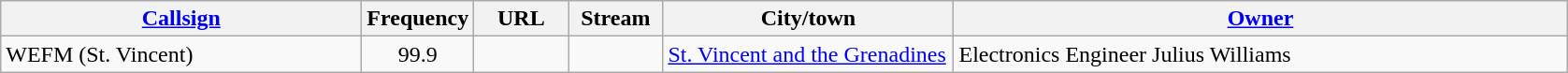<table class="wikitable">
<tr>
<th style="width: 250px;"><a href='#'>Callsign</a></th>
<th style="width: 60px;">Frequency</th>
<th style="width: 60px;">URL</th>
<th style="width: 60px;">Stream</th>
<th style="width: 200px;">City/town</th>
<th style="width: 430px;"><a href='#'>Owner</a></th>
</tr>
<tr>
<td>WEFM (St. Vincent)</td>
<td style="text-align: center;">99.9</td>
<td style="text-align: center;"><span></span></td>
<td style="text-align: center;"><span></span></td>
<td><a href='#'>St. Vincent and the Grenadines</a></td>
<td>Electronics Engineer Julius Williams</td>
</tr>
</table>
